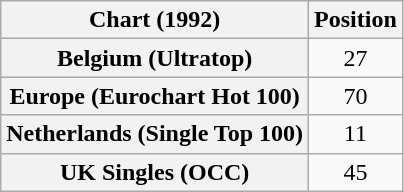<table class="wikitable sortable plainrowheaders" style="text-align:center">
<tr>
<th scope="col">Chart (1992)</th>
<th scope="col">Position</th>
</tr>
<tr>
<th scope="row">Belgium (Ultratop)</th>
<td>27</td>
</tr>
<tr>
<th scope="row">Europe (Eurochart Hot 100)</th>
<td>70</td>
</tr>
<tr>
<th scope="row">Netherlands (Single Top 100)</th>
<td>11</td>
</tr>
<tr>
<th scope="row">UK Singles (OCC)</th>
<td>45</td>
</tr>
</table>
